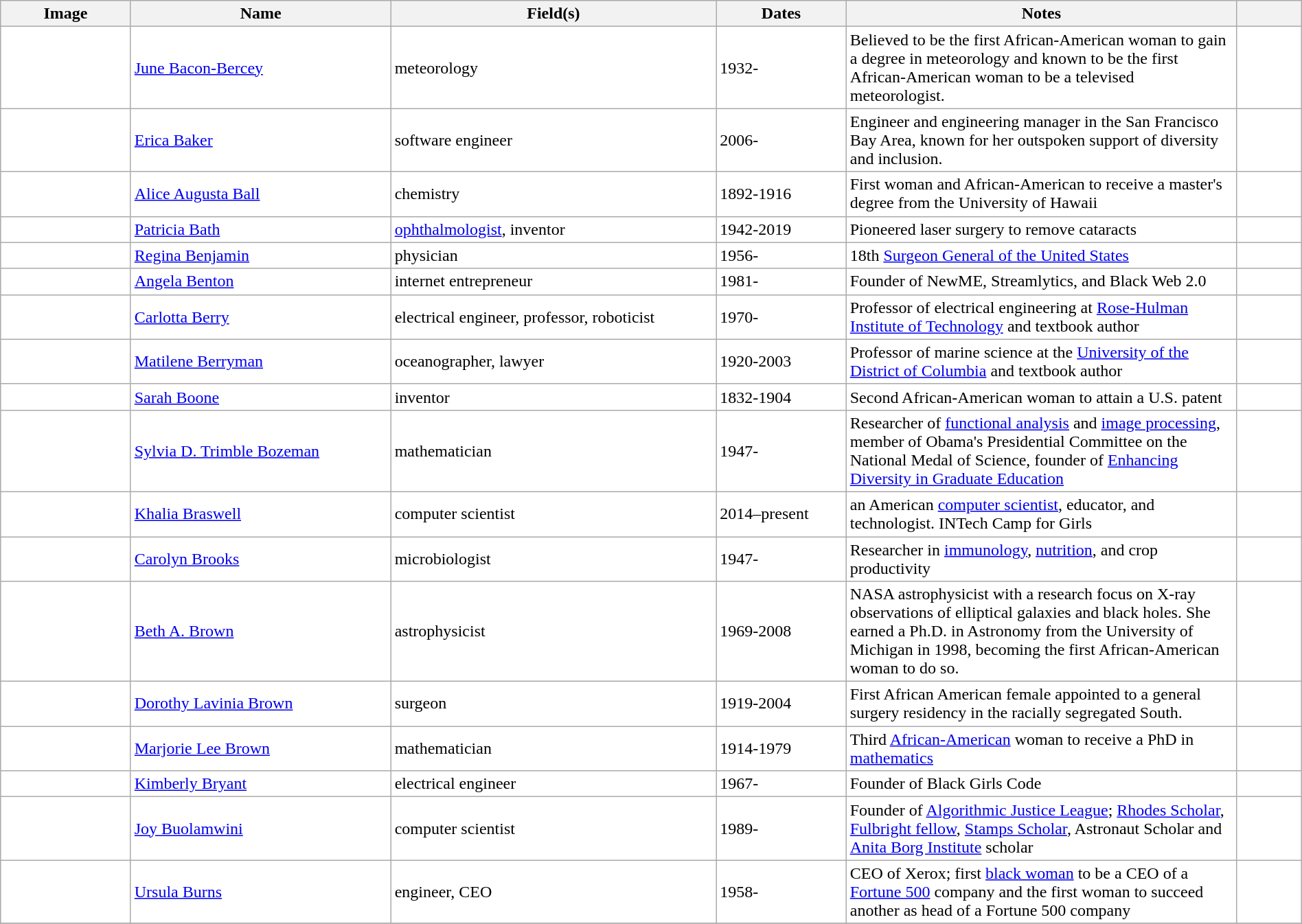<table class="wikitable sortable plainrowheaders" style="width:100%; background:#fff;">
<tr class="unsortable">
<th scope="col" class="unsortable">Image</th>
<th scope="col" style="width:20%;">Name</th>
<th scope="col" style="width:25%;">Field(s)</th>
<th scope="col" style="width:10%;">Dates</th>
<th scope="col" class="unsortable" style="width: 30%">Notes</th>
<th scope="col" class="unsortable" style="width: 5%"></th>
</tr>
<tr>
<td></td>
<td><a href='#'>June Bacon-Bercey</a></td>
<td>meteorology</td>
<td>1932-</td>
<td>Believed to be the first African-American woman to gain a degree in meteorology and known to be the first African-American woman to be a televised meteorologist.</td>
<td></td>
</tr>
<tr>
<td></td>
<td><a href='#'>Erica Baker</a></td>
<td>software engineer</td>
<td>2006-</td>
<td>Engineer and engineering manager in the San Francisco Bay Area, known for her outspoken support of diversity and inclusion.</td>
<td></td>
</tr>
<tr>
<td></td>
<td><a href='#'>Alice Augusta Ball</a></td>
<td>chemistry</td>
<td>1892-1916</td>
<td>First woman and African-American to receive a master's degree from the University of Hawaii</td>
<td></td>
</tr>
<tr>
<td></td>
<td><a href='#'>Patricia Bath</a></td>
<td><a href='#'>ophthalmologist</a>, inventor</td>
<td>1942-2019</td>
<td>Pioneered laser surgery to remove cataracts</td>
<td></td>
</tr>
<tr>
<td></td>
<td><a href='#'>Regina Benjamin</a></td>
<td>physician</td>
<td>1956-</td>
<td>18th <a href='#'>Surgeon General of the United States</a></td>
<td></td>
</tr>
<tr>
<td></td>
<td><a href='#'>Angela Benton</a></td>
<td>internet entrepreneur</td>
<td>1981-</td>
<td>Founder of NewME, Streamlytics, and Black Web 2.0</td>
<td></td>
</tr>
<tr>
<td></td>
<td><a href='#'>Carlotta Berry</a></td>
<td>electrical engineer, professor, roboticist</td>
<td>1970-</td>
<td>Professor of electrical engineering at <a href='#'>Rose-Hulman Institute of Technology</a> and textbook author</td>
<td></td>
</tr>
<tr>
<td></td>
<td><a href='#'>Matilene Berryman</a></td>
<td>oceanographer, lawyer</td>
<td>1920-2003</td>
<td>Professor of marine science at the <a href='#'>University of the District of Columbia</a> and textbook author</td>
<td></td>
</tr>
<tr>
<td></td>
<td><a href='#'>Sarah Boone</a></td>
<td>inventor</td>
<td>1832-1904</td>
<td>Second African-American woman to attain a U.S. patent</td>
<td></td>
</tr>
<tr>
<td></td>
<td><a href='#'>Sylvia D. Trimble Bozeman</a></td>
<td>mathematician</td>
<td>1947-</td>
<td>Researcher of <a href='#'>functional analysis</a> and <a href='#'>image processing</a>, member of Obama's Presidential Committee on the National Medal of Science, founder of <a href='#'>Enhancing Diversity in Graduate Education</a></td>
<td></td>
</tr>
<tr>
<td></td>
<td><a href='#'>Khalia Braswell</a></td>
<td>computer scientist</td>
<td>2014–present</td>
<td>an American <a href='#'>computer scientist</a>, educator, and technologist. INTech Camp for Girls</td>
<td></td>
</tr>
<tr>
<td></td>
<td><a href='#'>Carolyn Brooks</a></td>
<td>microbiologist</td>
<td>1947-</td>
<td>Researcher in <a href='#'>immunology</a>, <a href='#'>nutrition</a>, and crop productivity</td>
<td></td>
</tr>
<tr>
<td></td>
<td><a href='#'>Beth A. Brown</a></td>
<td>astrophysicist</td>
<td>1969-2008</td>
<td>NASA astrophysicist with a research focus on X-ray observations of elliptical galaxies and black holes. She earned a Ph.D. in Astronomy from the University of Michigan in 1998, becoming the first African-American woman to do so.</td>
<td></td>
</tr>
<tr>
<td></td>
<td><a href='#'>Dorothy Lavinia Brown</a></td>
<td>surgeon</td>
<td>1919-2004</td>
<td>First African American female appointed to a general surgery residency in the racially segregated South.</td>
<td></td>
</tr>
<tr>
<td></td>
<td><a href='#'>Marjorie Lee Brown</a></td>
<td>mathematician</td>
<td>1914-1979</td>
<td>Third <a href='#'>African-American</a> woman to receive a PhD in <a href='#'>mathematics</a></td>
<td></td>
</tr>
<tr>
<td></td>
<td><a href='#'>Kimberly Bryant</a></td>
<td>electrical engineer</td>
<td>1967-</td>
<td>Founder of Black Girls Code</td>
<td></td>
</tr>
<tr>
<td></td>
<td><a href='#'>Joy Buolamwini</a></td>
<td>computer scientist</td>
<td>1989-</td>
<td>Founder of <a href='#'>Algorithmic Justice League</a>;  <a href='#'>Rhodes Scholar</a>, <a href='#'>Fulbright fellow</a>, <a href='#'>Stamps Scholar</a>, Astronaut Scholar and <a href='#'>Anita Borg Institute</a> scholar</td>
<td></td>
</tr>
<tr>
<td></td>
<td><a href='#'>Ursula Burns</a></td>
<td>engineer, CEO</td>
<td>1958-</td>
<td>CEO of Xerox; first <a href='#'>black woman</a> to be a CEO of a <a href='#'>Fortune 500</a> company and the first woman to succeed another as head of a Fortune 500 company</td>
<td></td>
</tr>
<tr>
</tr>
</table>
